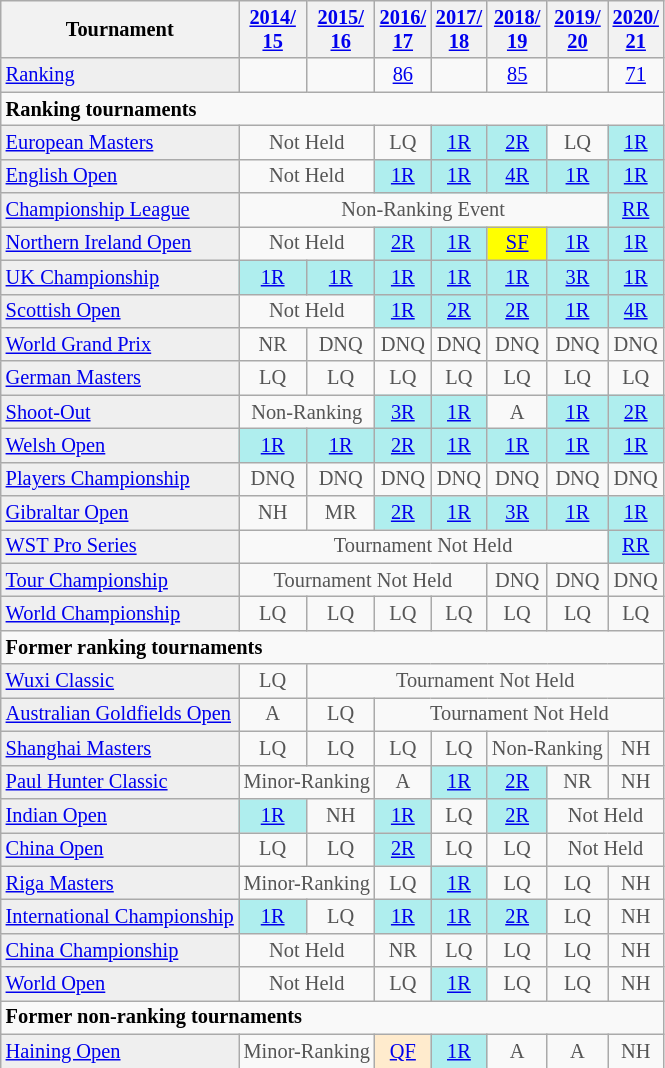<table class="wikitable"  style="font-size:85%;">
<tr>
<th>Tournament</th>
<th><a href='#'>2014/<br>15</a></th>
<th><a href='#'>2015/<br>16</a></th>
<th><a href='#'>2016/<br>17</a></th>
<th><a href='#'>2017/<br>18</a></th>
<th><a href='#'>2018/<br>19</a></th>
<th><a href='#'>2019/<br>20</a></th>
<th><a href='#'>2020/<br>21</a></th>
</tr>
<tr>
<td style="background:#EFEFEF;"><a href='#'>Ranking</a></td>
<td align="center"></td>
<td align="center"></td>
<td align="center"><a href='#'>86</a></td>
<td align="center"></td>
<td align="center"><a href='#'>85</a></td>
<td align="center"></td>
<td align="center"><a href='#'>71</a></td>
</tr>
<tr>
<td colspan="10"><strong>Ranking tournaments</strong></td>
</tr>
<tr>
<td style="background:#EFEFEF;"><a href='#'>European Masters</a></td>
<td align="center" colspan="2" style="color:#555555;">Not Held</td>
<td align="center" style="color:#555555;">LQ</td>
<td align="center" style="background:#afeeee;"><a href='#'>1R</a></td>
<td align="center" style="background:#afeeee;"><a href='#'>2R</a></td>
<td align="center" style="color:#555555;">LQ</td>
<td align="center" style="background:#afeeee;"><a href='#'>1R</a></td>
</tr>
<tr>
<td style="background:#EFEFEF;"><a href='#'>English Open</a></td>
<td align="center" colspan="2" style="color:#555555;">Not Held</td>
<td align="center" style="background:#afeeee;"><a href='#'>1R</a></td>
<td align="center" style="background:#afeeee;"><a href='#'>1R</a></td>
<td align="center" style="background:#afeeee;"><a href='#'>4R</a></td>
<td align="center" style="background:#afeeee;"><a href='#'>1R</a></td>
<td align="center" style="background:#afeeee;"><a href='#'>1R</a></td>
</tr>
<tr>
<td style="background:#EFEFEF;"><a href='#'>Championship League</a></td>
<td align="center" colspan="6" style="color:#555555;">Non-Ranking Event</td>
<td align="center" style="background:#afeeee;"><a href='#'>RR</a></td>
</tr>
<tr>
<td style="background:#EFEFEF;"><a href='#'>Northern Ireland Open</a></td>
<td align="center" colspan="2" style="color:#555555;">Not Held</td>
<td align="center" style="background:#afeeee;"><a href='#'>2R</a></td>
<td align="center" style="background:#afeeee;"><a href='#'>1R</a></td>
<td align="center" style="background:yellow;"><a href='#'>SF</a></td>
<td align="center" style="background:#afeeee;"><a href='#'>1R</a></td>
<td align="center" style="background:#afeeee;"><a href='#'>1R</a></td>
</tr>
<tr>
<td style="background:#EFEFEF;"><a href='#'>UK Championship</a></td>
<td align="center" style="background:#afeeee;"><a href='#'>1R</a></td>
<td align="center" style="background:#afeeee;"><a href='#'>1R</a></td>
<td align="center" style="background:#afeeee;"><a href='#'>1R</a></td>
<td align="center" style="background:#afeeee;"><a href='#'>1R</a></td>
<td align="center" style="background:#afeeee;"><a href='#'>1R</a></td>
<td align="center" style="background:#afeeee;"><a href='#'>3R</a></td>
<td align="center" style="background:#afeeee;"><a href='#'>1R</a></td>
</tr>
<tr>
<td style="background:#EFEFEF;"><a href='#'>Scottish Open</a></td>
<td align="center" colspan="2" style="color:#555555;">Not Held</td>
<td align="center" style="background:#afeeee;"><a href='#'>1R</a></td>
<td align="center" style="background:#afeeee;"><a href='#'>2R</a></td>
<td align="center" style="background:#afeeee;"><a href='#'>2R</a></td>
<td align="center" style="background:#afeeee;"><a href='#'>1R</a></td>
<td align="center" style="background:#afeeee;"><a href='#'>4R</a></td>
</tr>
<tr>
<td style="background:#EFEFEF;"><a href='#'>World Grand Prix</a></td>
<td align="center" style="color:#555555;">NR</td>
<td align="center" style="color:#555555;">DNQ</td>
<td align="center" style="color:#555555;">DNQ</td>
<td align="center" style="color:#555555;">DNQ</td>
<td align="center" style="color:#555555;">DNQ</td>
<td align="center" style="color:#555555;">DNQ</td>
<td align="center" style="color:#555555;">DNQ</td>
</tr>
<tr>
<td style="background:#EFEFEF;"><a href='#'>German Masters</a></td>
<td align="center" style="color:#555555;">LQ</td>
<td align="center" style="color:#555555;">LQ</td>
<td align="center" style="color:#555555;">LQ</td>
<td align="center" style="color:#555555;">LQ</td>
<td align="center" style="color:#555555;">LQ</td>
<td align="center" style="color:#555555;">LQ</td>
<td align="center" style="color:#555555;">LQ</td>
</tr>
<tr>
<td style="background:#EFEFEF;"><a href='#'>Shoot-Out</a></td>
<td align="center" colspan="2" style="color:#555555;">Non-Ranking</td>
<td align="center" style="background:#afeeee;"><a href='#'>3R</a></td>
<td align="center" style="background:#afeeee;"><a href='#'>1R</a></td>
<td align="center" style="color:#555555;">A</td>
<td align="center" style="background:#afeeee;"><a href='#'>1R</a></td>
<td align="center" style="background:#afeeee;"><a href='#'>2R</a></td>
</tr>
<tr>
<td style="background:#EFEFEF;"><a href='#'>Welsh Open</a></td>
<td align="center" style="background:#afeeee;"><a href='#'>1R</a></td>
<td align="center" style="background:#afeeee;"><a href='#'>1R</a></td>
<td align="center" style="background:#afeeee;"><a href='#'>2R</a></td>
<td align="center" style="background:#afeeee;"><a href='#'>1R</a></td>
<td align="center" style="background:#afeeee;"><a href='#'>1R</a></td>
<td align="center" style="background:#afeeee;"><a href='#'>1R</a></td>
<td align="center" style="background:#afeeee;"><a href='#'>1R</a></td>
</tr>
<tr>
<td style="background:#EFEFEF;"><a href='#'>Players Championship</a></td>
<td align="center" style="color:#555555;">DNQ</td>
<td align="center" style="color:#555555;">DNQ</td>
<td align="center" style="color:#555555;">DNQ</td>
<td align="center" style="color:#555555;">DNQ</td>
<td align="center" style="color:#555555;">DNQ</td>
<td align="center" style="color:#555555;">DNQ</td>
<td align="center" style="color:#555555;">DNQ</td>
</tr>
<tr>
<td style="background:#EFEFEF;"><a href='#'>Gibraltar Open</a></td>
<td align="center" style="color:#555555;">NH</td>
<td align="center" style="color:#555555;">MR</td>
<td align="center" style="background:#afeeee;"><a href='#'>2R</a></td>
<td align="center" style="background:#afeeee;"><a href='#'>1R</a></td>
<td align="center" style="background:#afeeee;"><a href='#'>3R</a></td>
<td align="center" style="background:#afeeee;"><a href='#'>1R</a></td>
<td align="center" style="background:#afeeee;"><a href='#'>1R</a></td>
</tr>
<tr>
<td style="background:#EFEFEF;"><a href='#'>WST Pro Series</a></td>
<td align="center" colspan="6" style="color:#555555;">Tournament Not Held</td>
<td align="center" style="background:#afeeee;"><a href='#'>RR</a></td>
</tr>
<tr>
<td style="background:#EFEFEF;"><a href='#'>Tour Championship</a></td>
<td align="center" colspan="4" style="color:#555555;">Tournament Not Held</td>
<td align="center" style="color:#555555;">DNQ</td>
<td align="center" style="color:#555555;">DNQ</td>
<td align="center" style="color:#555555;">DNQ</td>
</tr>
<tr>
<td style="background:#EFEFEF;"><a href='#'>World Championship</a></td>
<td align="center" style="color:#555555;">LQ</td>
<td align="center" style="color:#555555;">LQ</td>
<td align="center" style="color:#555555;">LQ</td>
<td align="center" style="color:#555555;">LQ</td>
<td align="center" style="color:#555555;">LQ</td>
<td align="center" style="color:#555555;">LQ</td>
<td align="center" style="color:#555555;">LQ</td>
</tr>
<tr>
<td colspan="10"><strong>Former ranking tournaments</strong></td>
</tr>
<tr>
<td style="background:#EFEFEF;"><a href='#'>Wuxi Classic</a></td>
<td align="center" style="color:#555555;">LQ</td>
<td align="center" colspan="10" style="color:#555555;">Tournament Not Held</td>
</tr>
<tr>
<td style="background:#EFEFEF;"><a href='#'>Australian Goldfields Open</a></td>
<td align="center" style="color:#555555;">A</td>
<td align="center" style="color:#555555;">LQ</td>
<td align="center" colspan="10" style="color:#555555;">Tournament Not Held</td>
</tr>
<tr>
<td style="background:#EFEFEF;"><a href='#'>Shanghai Masters</a></td>
<td align="center" style="color:#555555;">LQ</td>
<td align="center" style="color:#555555;">LQ</td>
<td align="center" style="color:#555555;">LQ</td>
<td align="center" style="color:#555555;">LQ</td>
<td align="center" colspan="2" style="color:#555555;">Non-Ranking</td>
<td align="center" style="color:#555555;">NH</td>
</tr>
<tr>
<td style="background:#EFEFEF;"><a href='#'>Paul Hunter Classic</a></td>
<td align="center" colspan="2" style="color:#555555;">Minor-Ranking</td>
<td align="center" style="color:#555555;">A</td>
<td align="center" style="background:#afeeee;"><a href='#'>1R</a></td>
<td align="center" style="background:#afeeee;"><a href='#'>2R</a></td>
<td align="center" style="color:#555555;">NR</td>
<td align="center" style="color:#555555;">NH</td>
</tr>
<tr>
<td style="background:#EFEFEF;"><a href='#'>Indian Open</a></td>
<td align="center" style="background:#afeeee;"><a href='#'>1R</a></td>
<td align="center" style="color:#555555;">NH</td>
<td align="center" style="background:#afeeee;"><a href='#'>1R</a></td>
<td align="center" style="color:#555555;">LQ</td>
<td align="center" style="background:#afeeee;"><a href='#'>2R</a></td>
<td align="center" colspan="2" style="color:#555555;">Not Held</td>
</tr>
<tr>
<td style="background:#EFEFEF;"><a href='#'>China Open</a></td>
<td align="center" style="color:#555555;">LQ</td>
<td align="center" style="color:#555555;">LQ</td>
<td align="center" style="background:#afeeee;"><a href='#'>2R</a></td>
<td align="center" style="color:#555555;">LQ</td>
<td align="center" style="color:#555555;">LQ</td>
<td align="center" colspan="2" style="color:#555555;">Not Held</td>
</tr>
<tr>
<td style="background:#EFEFEF;"><a href='#'>Riga Masters</a></td>
<td align="center" colspan="2" style="color:#555555;">Minor-Ranking</td>
<td align="center" style="color:#555555;">LQ</td>
<td align="center" style="background:#afeeee;"><a href='#'>1R</a></td>
<td align="center" style="color:#555555;">LQ</td>
<td align="center" style="color:#555555;">LQ</td>
<td align="center" style="color:#555555;">NH</td>
</tr>
<tr>
<td style="background:#EFEFEF;"><a href='#'>International Championship</a></td>
<td align="center" style="background:#afeeee;"><a href='#'>1R</a></td>
<td align="center" style="color:#555555;">LQ</td>
<td align="center" style="background:#afeeee;"><a href='#'>1R</a></td>
<td align="center" style="background:#afeeee;"><a href='#'>1R</a></td>
<td align="center" style="background:#afeeee;"><a href='#'>2R</a></td>
<td align="center" style="color:#555555;">LQ</td>
<td align="center" style="color:#555555;">NH</td>
</tr>
<tr>
<td style="background:#EFEFEF;"><a href='#'>China Championship</a></td>
<td align="center" colspan="2" style="color:#555555;">Not Held</td>
<td align="center" style="color:#555555;">NR</td>
<td align="center" style="color:#555555;">LQ</td>
<td align="center" style="color:#555555;">LQ</td>
<td align="center" style="color:#555555;">LQ</td>
<td align="center" style="color:#555555;">NH</td>
</tr>
<tr>
<td style="background:#EFEFEF;"><a href='#'>World Open</a></td>
<td align="center" colspan="2" style="color:#555555;">Not Held</td>
<td align="center" style="color:#555555;">LQ</td>
<td align="center" style="background:#afeeee;"><a href='#'>1R</a></td>
<td align="center" style="color:#555555;">LQ</td>
<td align="center" style="color:#555555;">LQ</td>
<td align="center" style="color:#555555;">NH</td>
</tr>
<tr>
<td colspan="10"><strong>Former non-ranking tournaments</strong></td>
</tr>
<tr>
<td style="background:#EFEFEF;"><a href='#'>Haining Open</a></td>
<td align="center" colspan="2" style="color:#555555;">Minor-Ranking</td>
<td align="center" style="background:#ffebcd;"><a href='#'>QF</a></td>
<td align="center" style="background:#afeeee;"><a href='#'>1R</a></td>
<td align="center" style="color:#555555;">A</td>
<td align="center" style="color:#555555;">A</td>
<td align="center" style="color:#555555;">NH</td>
</tr>
</table>
